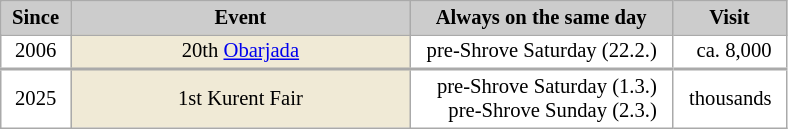<table class="wikitable plainrowheaders" cellpadding="3" cellspacing="0" border="1" style="background:#fff; font-size:86%; line-height:16px; border:grey solid 1px; border-collapse:collapse;">
<tr>
<th scope="col" style="background:#ccc; width:40px;">Since</th>
<th scope="col" style="background:#ccc; width:220px;">Event</th>
<th scope="col" style="background:#ccc; width:168px;">Always on the same day</th>
<th scope="col" style="background:#ccc; width:70px;">Visit</th>
</tr>
<tr>
<td align=center>2006</td>
<td align=center bgcolor=#F0EAD6>20th <a href='#'>Obarjada</a></td>
<td align=right>pre-Shrove Saturday (22.2.)  </td>
<td align=right>ca. 8,000  </td>
</tr>
<tr>
<td align=center style="border-top-width:2px">2025</td>
<td align=center bgcolor=#F0EAD6  style="border-top-width:2px">1st Kurent Fair</td>
<td align=right style="border-top-width:2px">pre-Shrove Saturday (1.3.)  <br>pre-Shrove Sunday (2.3.)  </td>
<td align=right style="border-top-width:2px">thousands  </td>
</tr>
</table>
